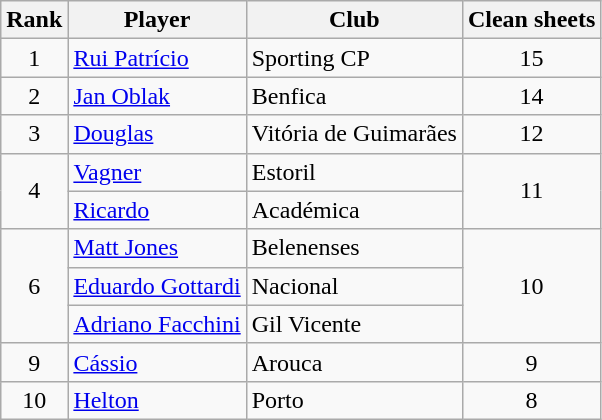<table class="wikitable sortable" style="text-align:center">
<tr>
<th>Rank</th>
<th>Player</th>
<th>Club</th>
<th>Clean sheets</th>
</tr>
<tr>
<td>1</td>
<td align="left"> <a href='#'>Rui Patrício</a></td>
<td align="left">Sporting CP</td>
<td>15</td>
</tr>
<tr>
<td>2</td>
<td align="left"> <a href='#'>Jan Oblak</a></td>
<td align="left">Benfica</td>
<td>14</td>
</tr>
<tr>
<td>3</td>
<td align="left"> <a href='#'>Douglas</a></td>
<td align="left">Vitória de Guimarães</td>
<td>12</td>
</tr>
<tr>
<td rowspan="2">4</td>
<td align="left"> <a href='#'>Vagner</a></td>
<td align="left">Estoril</td>
<td rowspan="2">11</td>
</tr>
<tr>
<td align="left"> <a href='#'>Ricardo</a></td>
<td align="left">Académica</td>
</tr>
<tr>
<td rowspan="3">6</td>
<td align="left"> <a href='#'>Matt Jones</a></td>
<td align="left">Belenenses</td>
<td rowspan="3">10</td>
</tr>
<tr>
<td align="left"> <a href='#'>Eduardo Gottardi</a></td>
<td align="left">Nacional</td>
</tr>
<tr>
<td align="left"> <a href='#'>Adriano Facchini</a></td>
<td align="left">Gil Vicente</td>
</tr>
<tr>
<td>9</td>
<td align="left"> <a href='#'>Cássio</a></td>
<td align="left">Arouca</td>
<td>9</td>
</tr>
<tr>
<td>10</td>
<td align="left"> <a href='#'>Helton</a></td>
<td align="left">Porto</td>
<td>8</td>
</tr>
</table>
